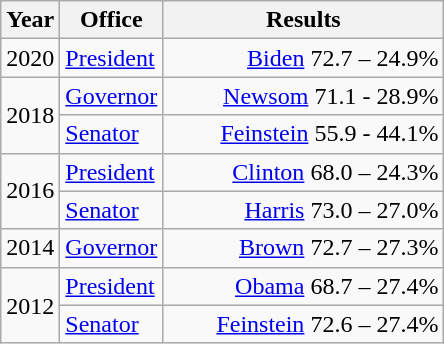<table class=wikitable>
<tr>
<th width="30">Year</th>
<th width="60">Office</th>
<th width="180">Results</th>
</tr>
<tr>
<td rowspan="1">2020</td>
<td><a href='#'>President</a></td>
<td align="right" ><a href='#'>Biden</a> 72.7 – 24.9%</td>
</tr>
<tr>
<td rowspan="2">2018</td>
<td><a href='#'>Governor</a></td>
<td align="right" ><a href='#'>Newsom</a> 71.1 - 28.9%</td>
</tr>
<tr>
<td><a href='#'>Senator</a></td>
<td align="right" ><a href='#'>Feinstein</a> 55.9 - 44.1%</td>
</tr>
<tr>
<td rowspan="2">2016</td>
<td><a href='#'>President</a></td>
<td align="right" ><a href='#'>Clinton</a> 68.0 – 24.3%</td>
</tr>
<tr>
<td><a href='#'>Senator</a></td>
<td align="right" ><a href='#'>Harris</a> 73.0 – 27.0%</td>
</tr>
<tr>
<td>2014</td>
<td><a href='#'>Governor</a></td>
<td align="right" ><a href='#'>Brown</a> 72.7 – 27.3%</td>
</tr>
<tr>
<td rowspan="2">2012</td>
<td><a href='#'>President</a></td>
<td align="right" ><a href='#'>Obama</a> 68.7 – 27.4%</td>
</tr>
<tr>
<td><a href='#'>Senator</a></td>
<td align="right" ><a href='#'>Feinstein</a> 72.6 – 27.4%</td>
</tr>
</table>
